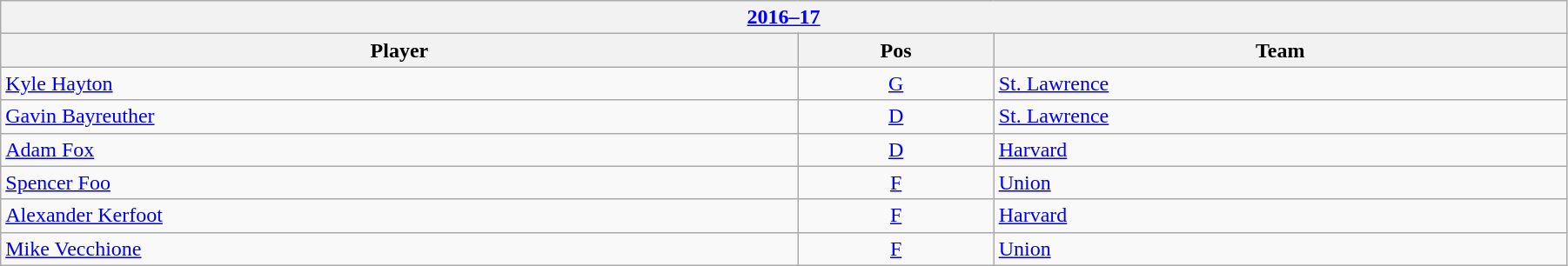<table class="wikitable" width=95%>
<tr>
<th colspan=3><a href='#'>2016–17</a></th>
</tr>
<tr>
<th>Player</th>
<th>Pos</th>
<th>Team</th>
</tr>
<tr>
<td><a href='#'>Kyle Hayton</a></td>
<td align=center><a href='#'>G</a></td>
<td><a href='#'>St. Lawrence</a></td>
</tr>
<tr>
<td><a href='#'>Gavin Bayreuther</a></td>
<td align=center><a href='#'>D</a></td>
<td><a href='#'>St. Lawrence</a></td>
</tr>
<tr>
<td><a href='#'>Adam Fox</a></td>
<td align=center><a href='#'>D</a></td>
<td><a href='#'>Harvard</a></td>
</tr>
<tr>
<td><a href='#'>Spencer Foo</a></td>
<td align=center><a href='#'>F</a></td>
<td><a href='#'>Union</a></td>
</tr>
<tr>
<td><a href='#'>Alexander Kerfoot</a></td>
<td align=center><a href='#'>F</a></td>
<td><a href='#'>Harvard</a></td>
</tr>
<tr>
<td><a href='#'>Mike Vecchione</a></td>
<td align=center><a href='#'>F</a></td>
<td><a href='#'>Union</a></td>
</tr>
</table>
